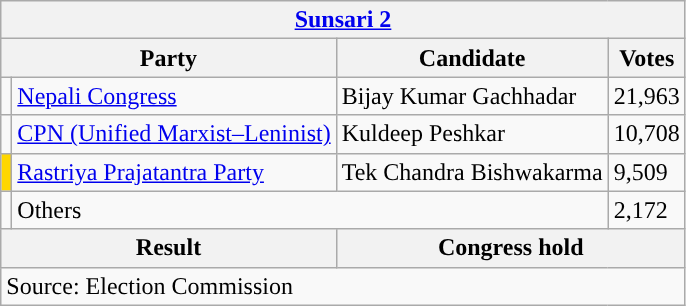<table class="wikitable">
<tr>
<th colspan="4"><a href='#'>Sunsari 2</a></th>
</tr>
<tr>
<th colspan="2">Party</th>
<th>Candidate</th>
<th>Votes</th>
</tr>
<tr>
<td style="background-color:"></td>
<td><a href='#'>Nepali Congress</a></td>
<td>Bijay Kumar Gachhadar</td>
<td>21,963</td>
</tr>
<tr>
<td style="background-color:"></td>
<td><a href='#'>CPN (Unified Marxist–Leninist)</a></td>
<td>Kuldeep Peshkar</td>
<td>10,708</td>
</tr>
<tr>
<td style="background-color:gold"></td>
<td><a href='#'>Rastriya Prajatantra Party</a></td>
<td>Tek Chandra Bishwakarma</td>
<td>9,509</td>
</tr>
<tr>
<td></td>
<td colspan="2">Others</td>
<td>2,172</td>
</tr>
<tr>
<th colspan="2">Result</th>
<th colspan="2">Congress hold</th>
</tr>
<tr>
<td colspan="4">Source: Election Commission</td>
</tr>
</table>
